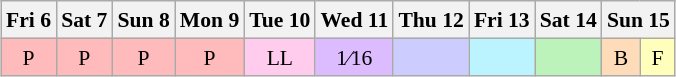<table class="wikitable" style="margin:0.5em auto; font-size:90%; line-height:1.25em; text-align:center">
<tr>
<th>Fri 6</th>
<th>Sat 7</th>
<th>Sun 8</th>
<th>Mon 9</th>
<th>Tue 10</th>
<th>Wed 11</th>
<th>Thu 12</th>
<th>Fri 13</th>
<th>Sat 14</th>
<th colspan=2>Sun 15</th>
</tr>
<tr>
<td bgcolor="#FFBBBB">P</td>
<td bgcolor="#FFBBBB">P</td>
<td bgcolor="#FFBBBB">P</td>
<td bgcolor="#FFBBBB">P</td>
<td bgcolor="#FFCCEE">LL</td>
<td bgcolor="#DDBBFF">1⁄16</td>
<td bgcolor="#CCCCFF"></td>
<td bgcolor="#BBF3FF"></td>
<td bgcolor="#BBF3BB"></td>
<td bgcolor="#FEDCBA">B</td>
<td bgcolor="#FFFFBB">F</td>
</tr>
</table>
